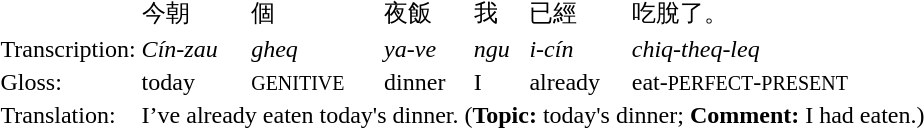<table>
<tr>
<td></td>
<td>今朝</td>
<td>個</td>
<td>夜飯</td>
<td>我</td>
<td>已經</td>
<td>吃脫了。</td>
</tr>
<tr>
<td>Transcription:</td>
<td><em>Cín-zau</em></td>
<td><em>gheq</em></td>
<td><em>ya-ve</em></td>
<td><em>ngu</em></td>
<td><em>i-cín</em></td>
<td><em>chiq-theq-leq</em></td>
</tr>
<tr>
<td>Gloss:</td>
<td>today</td>
<td><small>GENITIVE</small></td>
<td>dinner</td>
<td>I</td>
<td>already</td>
<td>eat-<small>PERFECT</small>-<small>PRESENT</small></td>
</tr>
<tr>
<td>Translation:</td>
<td colspan=7>I’ve already eaten today's dinner. (<strong>Topic:</strong> today's dinner; <strong>Comment:</strong> I had eaten.)</td>
</tr>
</table>
